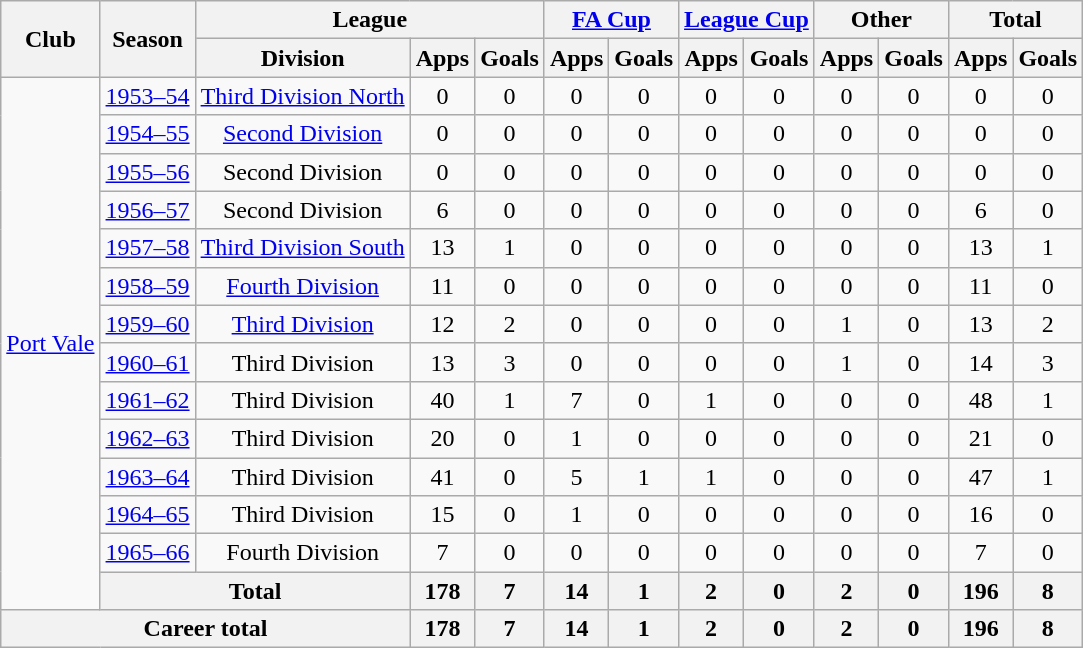<table class="wikitable" style="text-align:center">
<tr>
<th rowspan="2">Club</th>
<th rowspan="2">Season</th>
<th colspan="3">League</th>
<th colspan="2"><a href='#'>FA Cup</a></th>
<th colspan="2"><a href='#'>League Cup</a></th>
<th colspan="2">Other</th>
<th colspan="2">Total</th>
</tr>
<tr>
<th>Division</th>
<th>Apps</th>
<th>Goals</th>
<th>Apps</th>
<th>Goals</th>
<th>Apps</th>
<th>Goals</th>
<th>Apps</th>
<th>Goals</th>
<th>Apps</th>
<th>Goals</th>
</tr>
<tr>
<td rowspan="14"><a href='#'>Port Vale</a></td>
<td><a href='#'>1953–54</a></td>
<td><a href='#'>Third Division North</a></td>
<td>0</td>
<td>0</td>
<td>0</td>
<td>0</td>
<td>0</td>
<td>0</td>
<td>0</td>
<td>0</td>
<td>0</td>
<td>0</td>
</tr>
<tr>
<td><a href='#'>1954–55</a></td>
<td><a href='#'>Second Division</a></td>
<td>0</td>
<td>0</td>
<td>0</td>
<td>0</td>
<td>0</td>
<td>0</td>
<td>0</td>
<td>0</td>
<td>0</td>
<td>0</td>
</tr>
<tr>
<td><a href='#'>1955–56</a></td>
<td>Second Division</td>
<td>0</td>
<td>0</td>
<td>0</td>
<td>0</td>
<td>0</td>
<td>0</td>
<td>0</td>
<td>0</td>
<td>0</td>
<td>0</td>
</tr>
<tr>
<td><a href='#'>1956–57</a></td>
<td>Second Division</td>
<td>6</td>
<td>0</td>
<td>0</td>
<td>0</td>
<td>0</td>
<td>0</td>
<td>0</td>
<td>0</td>
<td>6</td>
<td>0</td>
</tr>
<tr>
<td><a href='#'>1957–58</a></td>
<td><a href='#'>Third Division South</a></td>
<td>13</td>
<td>1</td>
<td>0</td>
<td>0</td>
<td>0</td>
<td>0</td>
<td>0</td>
<td>0</td>
<td>13</td>
<td>1</td>
</tr>
<tr>
<td><a href='#'>1958–59</a></td>
<td><a href='#'>Fourth Division</a></td>
<td>11</td>
<td>0</td>
<td>0</td>
<td>0</td>
<td>0</td>
<td>0</td>
<td>0</td>
<td>0</td>
<td>11</td>
<td>0</td>
</tr>
<tr>
<td><a href='#'>1959–60</a></td>
<td><a href='#'>Third Division</a></td>
<td>12</td>
<td>2</td>
<td>0</td>
<td>0</td>
<td>0</td>
<td>0</td>
<td>1</td>
<td>0</td>
<td>13</td>
<td>2</td>
</tr>
<tr>
<td><a href='#'>1960–61</a></td>
<td>Third Division</td>
<td>13</td>
<td>3</td>
<td>0</td>
<td>0</td>
<td>0</td>
<td>0</td>
<td>1</td>
<td>0</td>
<td>14</td>
<td>3</td>
</tr>
<tr>
<td><a href='#'>1961–62</a></td>
<td>Third Division</td>
<td>40</td>
<td>1</td>
<td>7</td>
<td>0</td>
<td>1</td>
<td>0</td>
<td>0</td>
<td>0</td>
<td>48</td>
<td>1</td>
</tr>
<tr>
<td><a href='#'>1962–63</a></td>
<td>Third Division</td>
<td>20</td>
<td>0</td>
<td>1</td>
<td>0</td>
<td>0</td>
<td>0</td>
<td>0</td>
<td>0</td>
<td>21</td>
<td>0</td>
</tr>
<tr>
<td><a href='#'>1963–64</a></td>
<td>Third Division</td>
<td>41</td>
<td>0</td>
<td>5</td>
<td>1</td>
<td>1</td>
<td>0</td>
<td>0</td>
<td>0</td>
<td>47</td>
<td>1</td>
</tr>
<tr>
<td><a href='#'>1964–65</a></td>
<td>Third Division</td>
<td>15</td>
<td>0</td>
<td>1</td>
<td>0</td>
<td>0</td>
<td>0</td>
<td>0</td>
<td>0</td>
<td>16</td>
<td>0</td>
</tr>
<tr>
<td><a href='#'>1965–66</a></td>
<td>Fourth Division</td>
<td>7</td>
<td>0</td>
<td>0</td>
<td>0</td>
<td>0</td>
<td>0</td>
<td>0</td>
<td>0</td>
<td>7</td>
<td>0</td>
</tr>
<tr>
<th colspan="2">Total</th>
<th>178</th>
<th>7</th>
<th>14</th>
<th>1</th>
<th>2</th>
<th>0</th>
<th>2</th>
<th>0</th>
<th>196</th>
<th>8</th>
</tr>
<tr>
<th colspan="3">Career total</th>
<th>178</th>
<th>7</th>
<th>14</th>
<th>1</th>
<th>2</th>
<th>0</th>
<th>2</th>
<th>0</th>
<th>196</th>
<th>8</th>
</tr>
</table>
